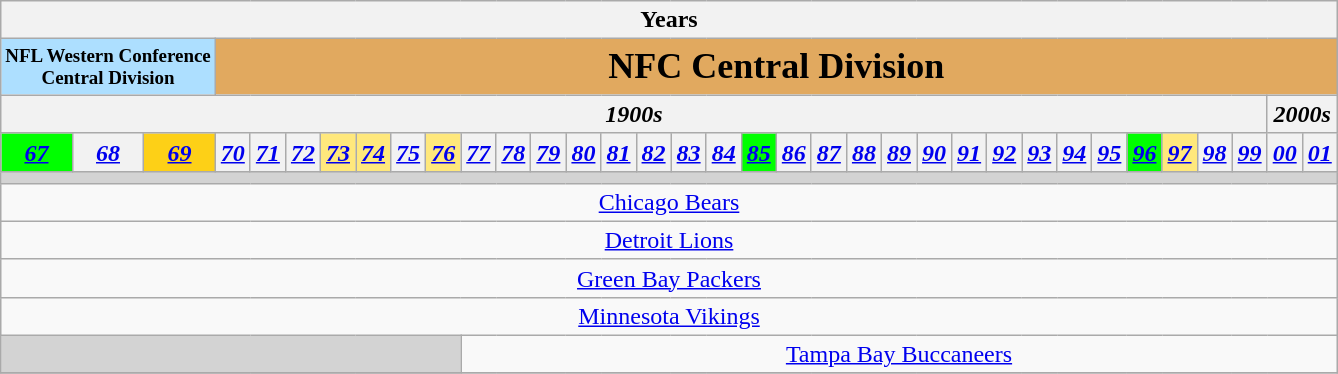<table class="wikitable" style="text-align:center">
<tr>
<th colspan="35" style="text-align:center;"><strong>Years</strong></th>
</tr>
<tr>
<th colspan="3" style="text-align:center; font-size:79%; background:#addfff;">NFL Western Conference <br>Central Division</th>
<th colspan="32" style="text-align:center; font-size:150%; background:#E1A95F;">NFC Central Division</th>
</tr>
<tr>
<th colspan="33" style="text-align:center"><em>1900s</em></th>
<th colspan="2" style="text-align:center"><em>2000s</em></th>
</tr>
<tr>
<th style="background:#0f0;"><em><a href='#'>67</a></em></th>
<th><em><a href='#'>68</a></em></th>
<th style="background:#fdd017;"><em><a href='#'>69</a></em></th>
<th><em><a href='#'>70</a></em></th>
<th><em><a href='#'>71</a></em></th>
<th><em><a href='#'>72</a></em></th>
<th style="background:#ffe87c;"><em><a href='#'>73</a></em></th>
<th style="background:#ffe87c;"><em><a href='#'>74</a></em></th>
<th><em><a href='#'>75</a></em></th>
<th style="background:#ffe87c;"><em><a href='#'>76</a></em></th>
<th><em><a href='#'>77</a></em></th>
<th><em><a href='#'>78</a></em></th>
<th><em><a href='#'>79</a></em></th>
<th><em><a href='#'>80</a></em></th>
<th><em><a href='#'>81</a></em></th>
<th><em><a href='#'>82</a></em></th>
<th><em><a href='#'>83</a></em></th>
<th><em><a href='#'>84</a></em></th>
<th style="background:#0f0;"><em><a href='#'>85</a></em></th>
<th><em><a href='#'>86</a></em></th>
<th><em><a href='#'>87</a></em></th>
<th><em><a href='#'>88</a></em></th>
<th><em><a href='#'>89</a></em></th>
<th><em><a href='#'>90</a></em></th>
<th><em><a href='#'>91</a></em></th>
<th><em><a href='#'>92</a></em></th>
<th><em><a href='#'>93</a></em></th>
<th><em><a href='#'>94</a></em></th>
<th><em><a href='#'>95</a></em></th>
<th style="background:#0f0;"><em><a href='#'>96</a></em></th>
<th style="background:#ffe87c;"><em><a href='#'>97</a></em></th>
<th><em><a href='#'>98</a></em></th>
<th><em><a href='#'>99</a></em></th>
<th><em><a href='#'>00</a></em></th>
<th><em><a href='#'>01</a></em></th>
</tr>
<tr>
<td colspan="51" style="background:lightgrey; height:.5px;"></td>
</tr>
<tr>
<td colspan="35"><a href='#'>Chicago Bears</a></td>
</tr>
<tr>
<td colspan="35"><a href='#'>Detroit Lions</a></td>
</tr>
<tr>
<td colspan="35"><a href='#'>Green Bay Packers</a></td>
</tr>
<tr>
<td colspan="35"><a href='#'>Minnesota Vikings</a></td>
</tr>
<tr>
<td colspan="10" style="background:lightgrey;"> </td>
<td colspan="25"><a href='#'>Tampa Bay Buccaneers</a></td>
</tr>
<tr>
</tr>
</table>
